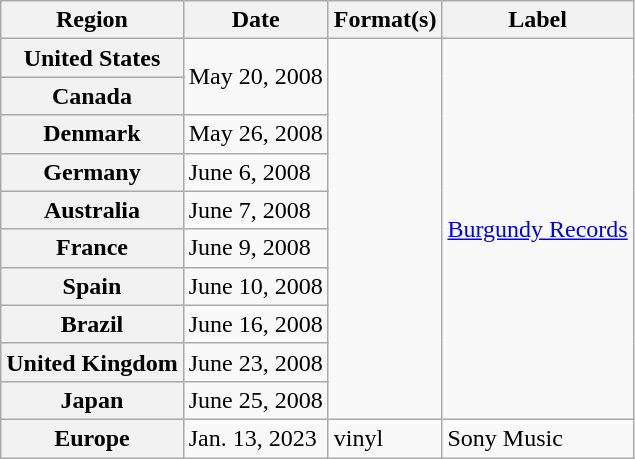<table class="wikitable plainrowheaders">
<tr>
<th scope="col">Region</th>
<th scope="col">Date</th>
<th scope="col">Format(s)</th>
<th scope="col">Label</th>
</tr>
<tr>
<th scope="row">United States</th>
<td rowspan="2">May 20, 2008</td>
<td rowspan="10"></td>
<td rowspan="10"><a href='#'>Burgundy Records</a></td>
</tr>
<tr>
<th scope="row">Canada</th>
</tr>
<tr>
<th scope="row">Denmark</th>
<td>May 26, 2008</td>
</tr>
<tr>
<th scope="row">Germany</th>
<td>June 6, 2008</td>
</tr>
<tr>
<th scope="row">Australia</th>
<td>June 7, 2008</td>
</tr>
<tr>
<th scope="row">France</th>
<td>June 9, 2008</td>
</tr>
<tr>
<th scope="row">Spain</th>
<td>June 10, 2008</td>
</tr>
<tr>
<th scope="row">Brazil</th>
<td>June 16, 2008</td>
</tr>
<tr>
<th scope="row">United Kingdom</th>
<td>June 23, 2008</td>
</tr>
<tr>
<th scope="row">Japan</th>
<td>June 25, 2008</td>
</tr>
<tr>
<th scope="row">Europe</th>
<td>Jan. 13, 2023</td>
<td>vinyl</td>
<td>Sony Music</td>
</tr>
</table>
